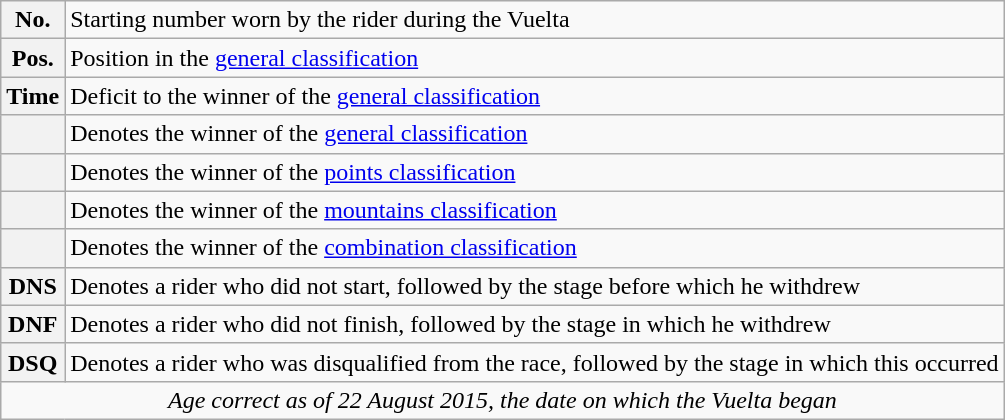<table class="wikitable">
<tr>
<th scope="row" style="text-align:center;">No.</th>
<td>Starting number worn by the rider during the Vuelta</td>
</tr>
<tr>
<th scope="row" style="text-align:center;">Pos.</th>
<td>Position in the <a href='#'>general classification</a></td>
</tr>
<tr>
<th scope="row" style="text-align:center;">Time</th>
<td>Deficit to the winner of the <a href='#'>general classification</a></td>
</tr>
<tr>
<th scope="row" style="text-align:center;"></th>
<td>Denotes the winner of the <a href='#'>general classification</a></td>
</tr>
<tr>
<th scope="row" style="text-align:center;"></th>
<td>Denotes the winner of the <a href='#'>points classification</a></td>
</tr>
<tr>
<th scope="row" style="text-align:center;"></th>
<td>Denotes the winner of the <a href='#'>mountains classification</a></td>
</tr>
<tr>
<th scope="row" style="text-align:center;"></th>
<td>Denotes the winner of the <a href='#'>combination classification</a></td>
</tr>
<tr>
<th scope="row" style="text-align:center;">DNS</th>
<td>Denotes a rider who did not start, followed by the stage before which he withdrew</td>
</tr>
<tr>
<th scope="row" style="text-align:center;">DNF</th>
<td>Denotes a rider who did not finish, followed by the stage in which he withdrew</td>
</tr>
<tr>
<th scope="row" style="text-align:center;">DSQ</th>
<td>Denotes a rider who was disqualified from the race, followed by the stage in which this occurred</td>
</tr>
<tr>
<td style="text-align:center;" colspan="2"><em>Age correct as of 22 August 2015, the date on which the Vuelta began</em></td>
</tr>
</table>
